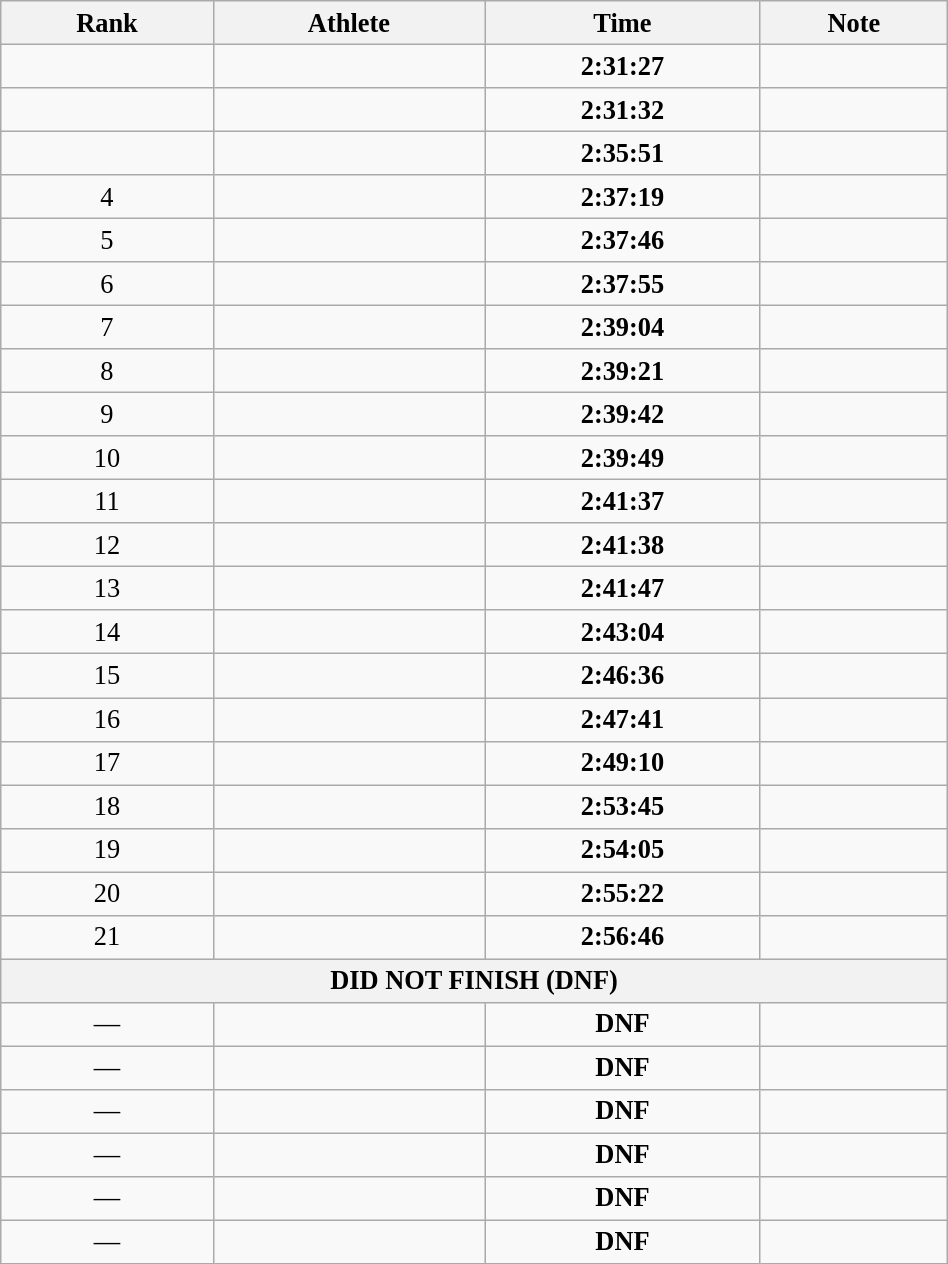<table class="wikitable" style=" text-align:center; font-size:110%;" width="50%">
<tr>
<th>Rank</th>
<th>Athlete</th>
<th>Time</th>
<th>Note</th>
</tr>
<tr>
<td></td>
<td align=left></td>
<td><strong>2:31:27</strong></td>
<td></td>
</tr>
<tr>
<td></td>
<td align=left></td>
<td><strong>2:31:32</strong></td>
<td></td>
</tr>
<tr>
<td></td>
<td align=left></td>
<td><strong>2:35:51</strong></td>
<td></td>
</tr>
<tr>
<td>4</td>
<td align=left></td>
<td><strong>2:37:19</strong></td>
<td></td>
</tr>
<tr>
<td>5</td>
<td align=left></td>
<td><strong>2:37:46</strong></td>
<td></td>
</tr>
<tr>
<td>6</td>
<td align=left></td>
<td><strong>2:37:55</strong></td>
<td></td>
</tr>
<tr>
<td>7</td>
<td align=left></td>
<td><strong>2:39:04</strong></td>
<td></td>
</tr>
<tr>
<td>8</td>
<td align=left></td>
<td><strong>2:39:21</strong></td>
<td></td>
</tr>
<tr>
<td>9</td>
<td align=left></td>
<td><strong>2:39:42</strong></td>
<td></td>
</tr>
<tr>
<td>10</td>
<td align=left></td>
<td><strong>2:39:49</strong></td>
<td></td>
</tr>
<tr>
<td>11</td>
<td align=left></td>
<td><strong>2:41:37</strong></td>
<td></td>
</tr>
<tr>
<td>12</td>
<td align=left></td>
<td><strong>2:41:38</strong></td>
<td></td>
</tr>
<tr>
<td>13</td>
<td align=left></td>
<td><strong>2:41:47</strong></td>
<td></td>
</tr>
<tr>
<td>14</td>
<td align=left></td>
<td><strong>2:43:04</strong></td>
<td></td>
</tr>
<tr>
<td>15</td>
<td align=left></td>
<td><strong>2:46:36</strong></td>
<td></td>
</tr>
<tr>
<td>16</td>
<td align=left></td>
<td><strong>2:47:41</strong></td>
<td></td>
</tr>
<tr>
<td>17</td>
<td align=left></td>
<td><strong>2:49:10</strong></td>
<td></td>
</tr>
<tr>
<td>18</td>
<td align=left></td>
<td><strong>2:53:45</strong></td>
<td></td>
</tr>
<tr>
<td>19</td>
<td align=left></td>
<td><strong>2:54:05</strong></td>
<td></td>
</tr>
<tr>
<td>20</td>
<td align=left></td>
<td><strong>2:55:22</strong></td>
<td></td>
</tr>
<tr>
<td>21</td>
<td align=left></td>
<td><strong>2:56:46</strong></td>
<td></td>
</tr>
<tr>
<th colspan="4">DID NOT FINISH (DNF)</th>
</tr>
<tr>
<td>—</td>
<td align=left></td>
<td><strong>DNF</strong></td>
<td></td>
</tr>
<tr>
<td>—</td>
<td align=left></td>
<td><strong>DNF</strong></td>
<td></td>
</tr>
<tr>
<td>—</td>
<td align=left></td>
<td><strong>DNF</strong></td>
<td></td>
</tr>
<tr>
<td>—</td>
<td align=left></td>
<td><strong>DNF</strong></td>
<td></td>
</tr>
<tr>
<td>—</td>
<td align=left></td>
<td><strong>DNF</strong></td>
<td></td>
</tr>
<tr>
<td>—</td>
<td align=left></td>
<td><strong>DNF</strong></td>
<td></td>
</tr>
</table>
